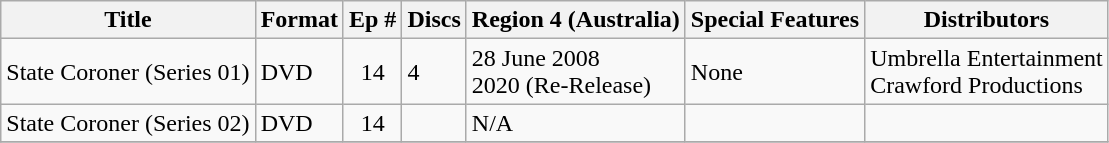<table class="wikitable">
<tr>
<th>Title</th>
<th>Format</th>
<th>Ep #</th>
<th>Discs</th>
<th>Region 4 (Australia)</th>
<th>Special Features</th>
<th>Distributors</th>
</tr>
<tr>
<td>State Coroner (Series 01)</td>
<td>DVD</td>
<td style="text-align:center;">14</td>
<td>4</td>
<td>28 June 2008<br>2020 (Re-Release)</td>
<td>None</td>
<td>Umbrella Entertainment<br>Crawford Productions</td>
</tr>
<tr>
<td>State Coroner (Series 02)</td>
<td>DVD</td>
<td style="text-align:center;">14</td>
<td></td>
<td>N/A</td>
<td></td>
<td></td>
</tr>
<tr>
</tr>
</table>
